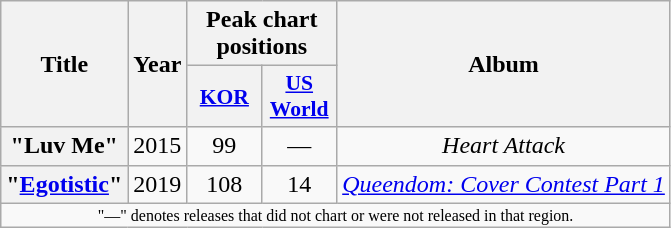<table class="wikitable plainrowheaders" style="text-align:center">
<tr>
<th scope="col" rowspan="2">Title</th>
<th scope="col" rowspan="2">Year</th>
<th scope="col" colspan="2">Peak chart<br>positions</th>
<th scope="col" rowspan="2">Album</th>
</tr>
<tr>
<th scope="col" style="width:3em;font-size:90%;"><a href='#'>KOR</a><br></th>
<th scope="col" style="width:3em;font-size:90%;"><a href='#'>US<br>World</a><br></th>
</tr>
<tr>
<th scope="row">"Luv Me"</th>
<td>2015</td>
<td>99</td>
<td>—</td>
<td><em>Heart Attack</em></td>
</tr>
<tr>
<th scope="row">"<a href='#'>Egotistic</a>" </th>
<td>2019</td>
<td>108</td>
<td>14</td>
<td><em><a href='#'>Queendom: Cover Contest Part 1</a></em></td>
</tr>
<tr>
<td style="font-size:8pt" colspan="6">"—" denotes releases that did not chart or were not released in that region.</td>
</tr>
</table>
